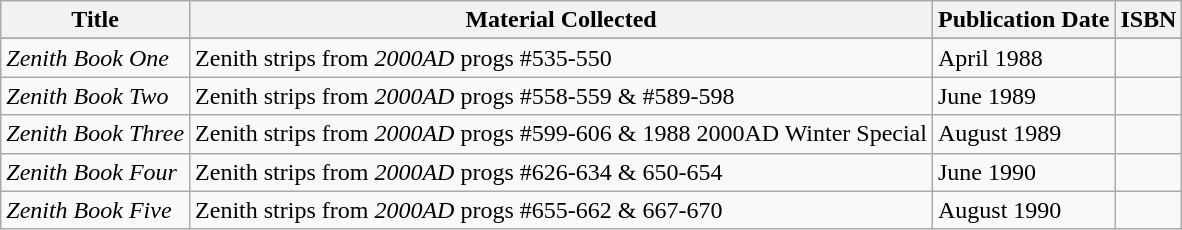<table class="wikitable">
<tr>
<th>Title</th>
<th>Material Collected</th>
<th>Publication Date</th>
<th>ISBN</th>
</tr>
<tr>
</tr>
<tr>
<td><em>Zenith Book One</em></td>
<td>Zenith strips from <em>2000AD</em> progs #535-550</td>
<td>April 1988</td>
<td></td>
</tr>
<tr>
<td><em>Zenith Book Two</em></td>
<td>Zenith strips from <em>2000AD</em> progs #558-559 & #589-598</td>
<td>June 1989</td>
<td></td>
</tr>
<tr>
<td><em>Zenith Book Three</em></td>
<td>Zenith strips from <em>2000AD</em> progs #599-606 & 1988 2000AD Winter Special</td>
<td>August 1989</td>
<td></td>
</tr>
<tr>
<td><em>Zenith Book Four</em></td>
<td>Zenith strips from <em>2000AD</em> progs #626-634 & 650-654</td>
<td>June 1990</td>
<td></td>
</tr>
<tr>
<td><em>Zenith Book Five</em></td>
<td>Zenith strips from <em>2000AD</em> progs #655-662 & 667-670</td>
<td>August 1990</td>
<td></td>
</tr>
</table>
